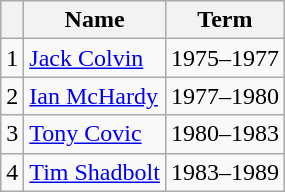<table class="wikitable">
<tr>
<th></th>
<th>Name</th>
<th>Term</th>
</tr>
<tr>
<td>1</td>
<td><a href='#'>Jack Colvin</a></td>
<td>1975–1977</td>
</tr>
<tr>
<td>2</td>
<td><a href='#'>Ian McHardy</a></td>
<td>1977–1980</td>
</tr>
<tr>
<td>3</td>
<td><a href='#'>Tony Covic</a></td>
<td>1980–1983</td>
</tr>
<tr>
<td>4</td>
<td><a href='#'>Tim Shadbolt</a></td>
<td>1983–1989</td>
</tr>
</table>
